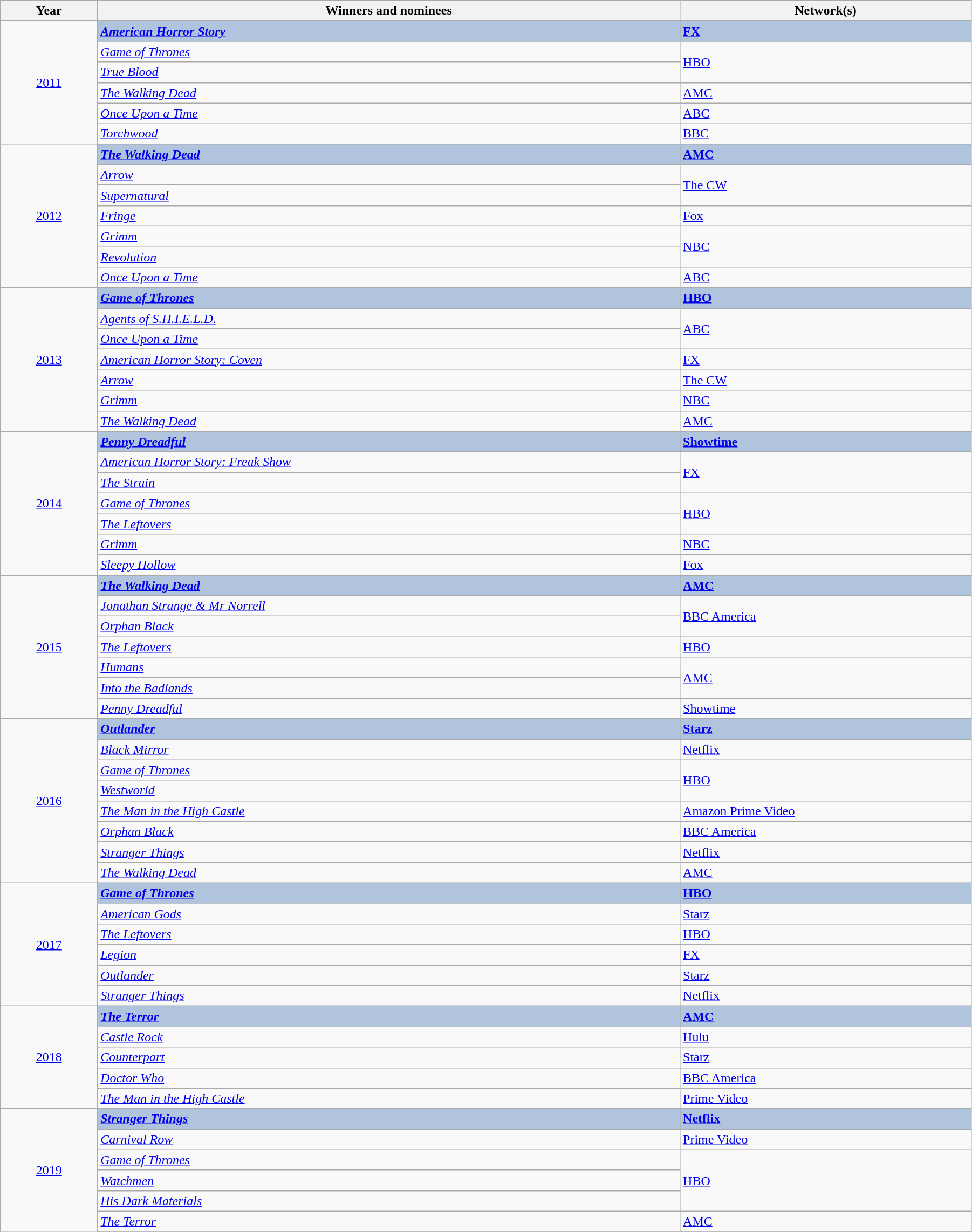<table class="wikitable" width="95%" cellpadding="5">
<tr>
<th width="10%">Year</th>
<th width="60%">Winners and nominees</th>
<th width="30%">Network(s)</th>
</tr>
<tr>
<td rowspan="6" style="text-align:center;"><a href='#'>2011</a><br></td>
<td style="background:#B0C4DE;"><strong><em><a href='#'>American Horror Story</a></em></strong></td>
<td style="background:#B0C4DE;"><strong><a href='#'>FX</a></strong></td>
</tr>
<tr>
<td><em><a href='#'>Game of Thrones</a></em></td>
<td rowspan="2"><a href='#'>HBO</a></td>
</tr>
<tr>
<td><em><a href='#'>True Blood</a></em></td>
</tr>
<tr>
<td><em><a href='#'>The Walking Dead</a></em></td>
<td><a href='#'>AMC</a></td>
</tr>
<tr>
<td><em><a href='#'>Once Upon a Time</a></em></td>
<td><a href='#'>ABC</a></td>
</tr>
<tr>
<td><em><a href='#'>Torchwood</a></em></td>
<td><a href='#'>BBC</a></td>
</tr>
<tr>
<td rowspan="7" style="text-align:center;"><a href='#'>2012</a><br></td>
<td style="background:#B0C4DE;"><strong><em><a href='#'>The Walking Dead</a></em></strong></td>
<td style="background:#B0C4DE;"><strong><a href='#'>AMC</a></strong></td>
</tr>
<tr>
<td><em><a href='#'>Arrow</a></em></td>
<td rowspan="2"><a href='#'>The CW</a></td>
</tr>
<tr>
<td><em><a href='#'>Supernatural</a></em></td>
</tr>
<tr>
<td><em><a href='#'>Fringe</a></em></td>
<td><a href='#'>Fox</a></td>
</tr>
<tr>
<td><em><a href='#'>Grimm</a></em></td>
<td rowspan="2"><a href='#'>NBC</a></td>
</tr>
<tr>
<td><em><a href='#'>Revolution</a></em></td>
</tr>
<tr>
<td><em><a href='#'>Once Upon a Time</a></em></td>
<td><a href='#'>ABC</a></td>
</tr>
<tr>
<td rowspan="7" style="text-align:center;"><a href='#'>2013</a><br></td>
<td style="background:#B0C4DE;"><strong><em><a href='#'>Game of Thrones</a></em></strong></td>
<td style="background:#B0C4DE;"><strong><a href='#'>HBO</a></strong></td>
</tr>
<tr>
<td><em><a href='#'>Agents of S.H.I.E.L.D.</a></em></td>
<td rowspan="2"><a href='#'>ABC</a></td>
</tr>
<tr>
<td><em><a href='#'>Once Upon a Time</a></em></td>
</tr>
<tr>
<td><em><a href='#'>American Horror Story: Coven</a></em></td>
<td><a href='#'>FX</a></td>
</tr>
<tr>
<td><em><a href='#'>Arrow</a></em></td>
<td><a href='#'>The CW</a></td>
</tr>
<tr>
<td><em><a href='#'>Grimm</a></em></td>
<td><a href='#'>NBC</a></td>
</tr>
<tr>
<td><em><a href='#'>The Walking Dead</a></em></td>
<td><a href='#'>AMC</a></td>
</tr>
<tr>
<td rowspan="7" style="text-align:center;"><a href='#'>2014</a><br></td>
<td style="background:#B0C4DE;"><strong><em><a href='#'>Penny Dreadful</a></em></strong></td>
<td style="background:#B0C4DE;"><strong><a href='#'>Showtime</a></strong></td>
</tr>
<tr>
<td><em><a href='#'>American Horror Story: Freak Show</a></em></td>
<td rowspan="2"><a href='#'>FX</a></td>
</tr>
<tr>
<td><em><a href='#'>The Strain</a></em></td>
</tr>
<tr>
<td><em><a href='#'>Game of Thrones</a></em></td>
<td rowspan="2"><a href='#'>HBO</a></td>
</tr>
<tr>
<td><em><a href='#'>The Leftovers</a></em></td>
</tr>
<tr>
<td><em><a href='#'>Grimm</a></em></td>
<td><a href='#'>NBC</a></td>
</tr>
<tr>
<td><em><a href='#'>Sleepy Hollow</a></em></td>
<td><a href='#'>Fox</a></td>
</tr>
<tr>
<td rowspan="7" style="text-align:center;"><a href='#'>2015</a><br></td>
<td style="background:#B0C4DE;"><strong><em><a href='#'>The Walking Dead</a></em></strong></td>
<td style="background:#B0C4DE;"><strong><a href='#'>AMC</a></strong></td>
</tr>
<tr>
<td><em><a href='#'>Jonathan Strange & Mr Norrell</a></em></td>
<td rowspan="2"><a href='#'>BBC America</a></td>
</tr>
<tr>
<td><em><a href='#'>Orphan Black</a></em></td>
</tr>
<tr>
<td><em><a href='#'>The Leftovers</a></em></td>
<td><a href='#'>HBO</a></td>
</tr>
<tr>
<td><em><a href='#'>Humans</a></em></td>
<td rowspan="2"><a href='#'>AMC</a></td>
</tr>
<tr>
<td><em><a href='#'>Into the Badlands</a></em></td>
</tr>
<tr>
<td><em><a href='#'>Penny Dreadful</a></em></td>
<td><a href='#'>Showtime</a></td>
</tr>
<tr>
<td rowspan="8" style="text-align:center;"><a href='#'>2016</a><br></td>
<td style="background:#B0C4DE;"><strong><em><a href='#'>Outlander</a></em></strong></td>
<td style="background:#B0C4DE;"><strong><a href='#'>Starz</a></strong></td>
</tr>
<tr>
<td><em><a href='#'>Black Mirror</a></em></td>
<td><a href='#'>Netflix</a></td>
</tr>
<tr>
<td><em><a href='#'>Game of Thrones</a></em></td>
<td rowspan="2"><a href='#'>HBO</a></td>
</tr>
<tr>
<td><em><a href='#'>Westworld</a></em></td>
</tr>
<tr>
<td><em><a href='#'>The Man in the High Castle</a></em></td>
<td><a href='#'>Amazon Prime Video</a></td>
</tr>
<tr>
<td><em><a href='#'>Orphan Black</a></em></td>
<td><a href='#'>BBC America</a></td>
</tr>
<tr>
<td><em><a href='#'>Stranger Things</a></em></td>
<td><a href='#'>Netflix</a></td>
</tr>
<tr>
<td><em><a href='#'>The Walking Dead</a></em></td>
<td><a href='#'>AMC</a></td>
</tr>
<tr>
<td rowspan="6" style="text-align:center;"><a href='#'>2017</a><br></td>
<td style="background:#B0C4DE;"><strong><em><a href='#'>Game of Thrones</a></em></strong></td>
<td style="background:#B0C4DE;"><strong><a href='#'>HBO</a></strong></td>
</tr>
<tr>
<td><em><a href='#'>American Gods</a></em></td>
<td><a href='#'>Starz</a></td>
</tr>
<tr>
<td><em><a href='#'>The Leftovers</a></em></td>
<td><a href='#'>HBO</a></td>
</tr>
<tr>
<td><em><a href='#'>Legion</a></em></td>
<td><a href='#'>FX</a></td>
</tr>
<tr>
<td><em><a href='#'>Outlander</a></em></td>
<td><a href='#'>Starz</a></td>
</tr>
<tr>
<td><em><a href='#'>Stranger Things</a></em></td>
<td><a href='#'>Netflix</a></td>
</tr>
<tr>
<td rowspan="5" style="text-align:center;"><a href='#'>2018</a><br></td>
<td style="background:#B0C4DE;"><strong><em><a href='#'>The Terror</a></em></strong></td>
<td style="background:#B0C4DE;"><strong><a href='#'>AMC</a></strong></td>
</tr>
<tr>
<td><em><a href='#'>Castle Rock</a></em></td>
<td><a href='#'>Hulu</a></td>
</tr>
<tr>
<td><em><a href='#'>Counterpart</a></em></td>
<td><a href='#'>Starz</a></td>
</tr>
<tr>
<td><em><a href='#'>Doctor Who</a></em></td>
<td><a href='#'>BBC America</a></td>
</tr>
<tr>
<td><em><a href='#'>The Man in the High Castle</a></em></td>
<td><a href='#'>Prime Video</a></td>
</tr>
<tr>
<td rowspan="7" style="text-align:center;"><a href='#'>2019</a><br></td>
<td style="background:#B0C4DE;"><strong><em><a href='#'>Stranger Things</a></em></strong></td>
<td style="background:#B0C4DE;"><strong><a href='#'>Netflix</a></strong></td>
</tr>
<tr>
<td><em><a href='#'>Carnival Row</a></em></td>
<td><a href='#'>Prime Video</a></td>
</tr>
<tr>
<td><em><a href='#'>Game of Thrones</a></em></td>
<td rowspan="3"><a href='#'>HBO</a></td>
</tr>
<tr>
<td><em><a href='#'>Watchmen</a></em></td>
</tr>
<tr>
<td><em><a href='#'>His Dark Materials</a></em></td>
</tr>
<tr>
<td><em><a href='#'>The Terror</a></em></td>
<td><a href='#'>AMC</a></td>
</tr>
<tr>
</tr>
</table>
